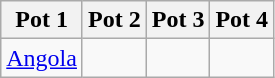<table class="wikitable">
<tr>
<th>Pot 1</th>
<th>Pot 2</th>
<th>Pot 3</th>
<th>Pot 4</th>
</tr>
<tr>
<td> <a href='#'>Angola</a><br></td>
<td><br></td>
<td><br></td>
<td><br></td>
</tr>
</table>
